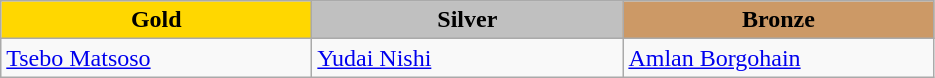<table class="wikitable" style="text-align:left">
<tr align="center">
<td width=200 bgcolor=gold><strong>Gold</strong></td>
<td width=200 bgcolor=silver><strong>Silver</strong></td>
<td width=200 bgcolor=CC9966><strong>Bronze</strong></td>
</tr>
<tr>
<td><a href='#'>Tsebo Matsoso</a><br></td>
<td><a href='#'>Yudai Nishi</a><br></td>
<td><a href='#'>Amlan Borgohain</a><br></td>
</tr>
</table>
